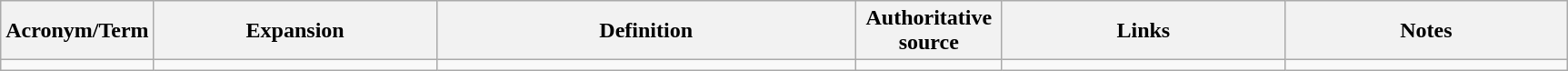<table class="wikitable">
<tr>
<th width="100">Acronym/Term</th>
<th width="200">Expansion</th>
<th width="300">Definition</th>
<th width="100">Authoritative source</th>
<th width="200">Links</th>
<th width="200">Notes</th>
</tr>
<tr>
<td></td>
<td></td>
<td></td>
<td></td>
<td></td>
<td></td>
</tr>
</table>
